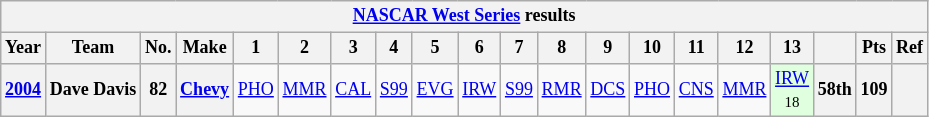<table class="wikitable" style="text-align:center; font-size:75%">
<tr>
<th colspan=23><a href='#'>NASCAR West Series</a> results</th>
</tr>
<tr>
<th>Year</th>
<th>Team</th>
<th>No.</th>
<th>Make</th>
<th>1</th>
<th>2</th>
<th>3</th>
<th>4</th>
<th>5</th>
<th>6</th>
<th>7</th>
<th>8</th>
<th>9</th>
<th>10</th>
<th>11</th>
<th>12</th>
<th>13</th>
<th></th>
<th>Pts</th>
<th>Ref</th>
</tr>
<tr>
<th><a href='#'>2004</a></th>
<th>Dave Davis</th>
<th>82</th>
<th><a href='#'>Chevy</a></th>
<td><a href='#'>PHO</a></td>
<td><a href='#'>MMR</a></td>
<td><a href='#'>CAL</a></td>
<td><a href='#'>S99</a></td>
<td><a href='#'>EVG</a></td>
<td><a href='#'>IRW</a></td>
<td><a href='#'>S99</a></td>
<td><a href='#'>RMR</a></td>
<td><a href='#'>DCS</a></td>
<td><a href='#'>PHO</a></td>
<td><a href='#'>CNS</a></td>
<td><a href='#'>MMR</a></td>
<td style="background:#DFFFDF;"><a href='#'>IRW</a><br><small>18</small></td>
<th>58th</th>
<th>109</th>
<th></th>
</tr>
</table>
